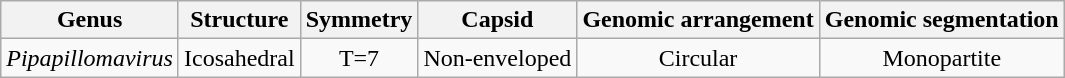<table class="wikitable sortable" style="text-align:center">
<tr>
<th>Genus</th>
<th>Structure</th>
<th>Symmetry</th>
<th>Capsid</th>
<th>Genomic arrangement</th>
<th>Genomic segmentation</th>
</tr>
<tr>
<td><em>Pipapillomavirus</em></td>
<td>Icosahedral</td>
<td>T=7</td>
<td>Non-enveloped</td>
<td>Circular</td>
<td>Monopartite</td>
</tr>
</table>
